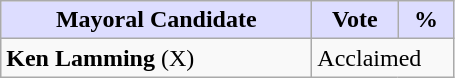<table class="wikitable">
<tr>
<th style="background:#ddf; width:200px;">Mayoral Candidate</th>
<th style="background:#ddf; width:50px;">Vote</th>
<th style="background:#ddf; width:30px;">%</th>
</tr>
<tr>
<td><strong>Ken Lamming</strong> (X)</td>
<td colspan="2">Acclaimed</td>
</tr>
</table>
